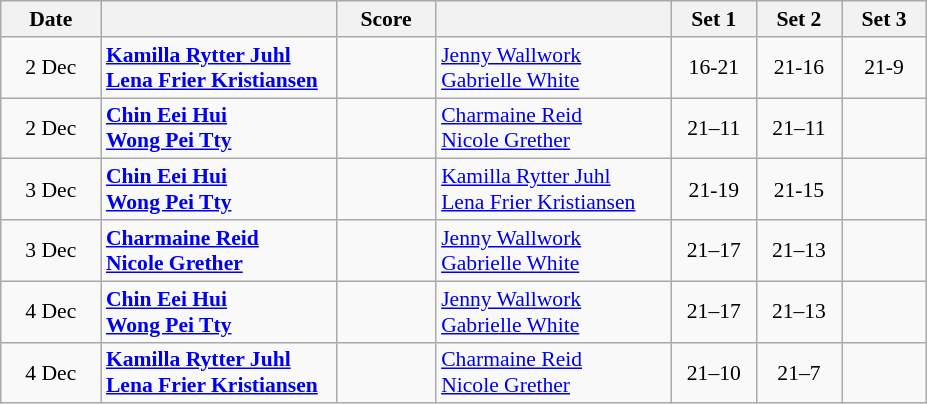<table class="wikitable" style="text-align: center; font-size:90% ">
<tr>
<th width="60">Date</th>
<th align="right" width="150"></th>
<th width="60">Score</th>
<th align="left" width="150"></th>
<th width="50">Set 1</th>
<th width="50">Set 2</th>
<th width="50">Set 3</th>
</tr>
<tr>
<td>2 Dec</td>
<td align=left><strong> <a href='#'>Kamilla Rytter Juhl</a><br> <a href='#'>Lena Frier Kristiansen</a></strong></td>
<td align=center></td>
<td align=left> <a href='#'>Jenny Wallwork</a><br> <a href='#'>Gabrielle White</a></td>
<td>16-21</td>
<td>21-16</td>
<td>21-9</td>
</tr>
<tr>
<td>2 Dec</td>
<td align=left><strong> <a href='#'>Chin Eei Hui</a><br> <a href='#'>Wong Pei Tty</a></strong></td>
<td align=center></td>
<td align=left> <a href='#'>Charmaine Reid</a><br> <a href='#'>Nicole Grether</a></td>
<td>21–11</td>
<td>21–11</td>
<td></td>
</tr>
<tr>
<td>3 Dec</td>
<td align=left><strong> <a href='#'>Chin Eei Hui</a><br> <a href='#'>Wong Pei Tty</a></strong></td>
<td align=center></td>
<td align=left> <a href='#'>Kamilla Rytter Juhl</a><br> <a href='#'>Lena Frier Kristiansen</a></td>
<td>21-19</td>
<td>21-15</td>
<td></td>
</tr>
<tr>
<td>3 Dec</td>
<td align=left><strong> <a href='#'>Charmaine Reid</a><br> <a href='#'>Nicole Grether</a></strong></td>
<td align=center></td>
<td align=left> <a href='#'>Jenny Wallwork</a><br> <a href='#'>Gabrielle White</a></td>
<td>21–17</td>
<td>21–13</td>
<td></td>
</tr>
<tr>
<td>4 Dec</td>
<td align=left><strong> <a href='#'>Chin Eei Hui</a><br> <a href='#'>Wong Pei Tty</a></strong></td>
<td align=center></td>
<td align=left> <a href='#'>Jenny Wallwork</a><br> <a href='#'>Gabrielle White</a></td>
<td>21–17</td>
<td>21–13</td>
<td></td>
</tr>
<tr>
<td>4 Dec</td>
<td align=left><strong> <a href='#'>Kamilla Rytter Juhl</a><br> <a href='#'>Lena Frier Kristiansen</a></strong></td>
<td align=center></td>
<td align=left> <a href='#'>Charmaine Reid</a><br> <a href='#'>Nicole Grether</a></td>
<td>21–10</td>
<td>21–7</td>
<td></td>
</tr>
</table>
